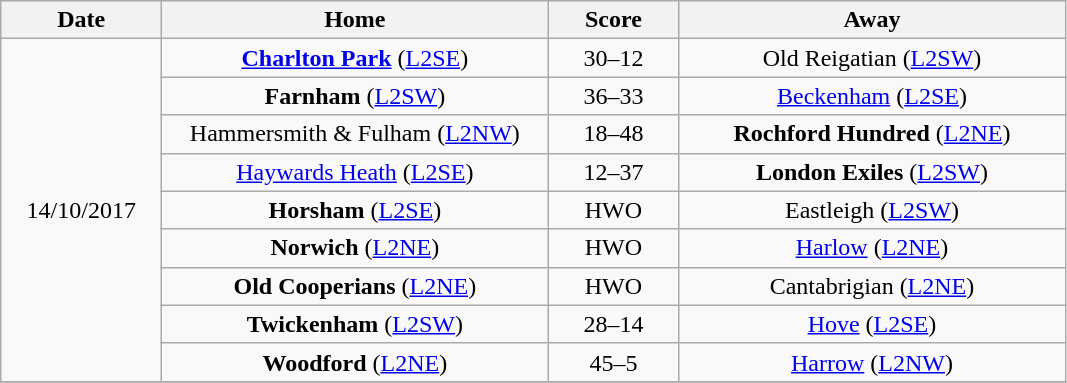<table class="wikitable" style="text-align: center">
<tr>
<th width=100>Date</th>
<th width=250>Home</th>
<th width=80>Score</th>
<th width=250>Away</th>
</tr>
<tr>
<td rowspan=9>14/10/2017</td>
<td><strong><a href='#'>Charlton Park</a></strong> (<a href='#'>L2SE</a>)</td>
<td>30–12</td>
<td>Old Reigatian (<a href='#'>L2SW</a>)</td>
</tr>
<tr>
<td><strong>Farnham</strong> (<a href='#'>L2SW</a>)</td>
<td>36–33</td>
<td><a href='#'>Beckenham</a> (<a href='#'>L2SE</a>)</td>
</tr>
<tr>
<td>Hammersmith & Fulham (<a href='#'>L2NW</a>)</td>
<td>18–48</td>
<td><strong>Rochford Hundred</strong> (<a href='#'>L2NE</a>)</td>
</tr>
<tr>
<td><a href='#'>Haywards Heath</a> (<a href='#'>L2SE</a>)</td>
<td>12–37</td>
<td><strong>London Exiles</strong> (<a href='#'>L2SW</a>)</td>
</tr>
<tr>
<td><strong>Horsham</strong> (<a href='#'>L2SE</a>)</td>
<td>HWO</td>
<td>Eastleigh (<a href='#'>L2SW</a>)</td>
</tr>
<tr>
<td><strong>Norwich</strong> (<a href='#'>L2NE</a>)</td>
<td>HWO</td>
<td><a href='#'>Harlow</a> (<a href='#'>L2NE</a>)</td>
</tr>
<tr>
<td><strong>Old Cooperians</strong> (<a href='#'>L2NE</a>)</td>
<td>HWO</td>
<td>Cantabrigian (<a href='#'>L2NE</a>)</td>
</tr>
<tr>
<td><strong>Twickenham</strong> (<a href='#'>L2SW</a>)</td>
<td>28–14</td>
<td><a href='#'>Hove</a> (<a href='#'>L2SE</a>)</td>
</tr>
<tr>
<td><strong>Woodford</strong> (<a href='#'>L2NE</a>)</td>
<td>45–5</td>
<td><a href='#'>Harrow</a> (<a href='#'>L2NW</a>)</td>
</tr>
<tr>
</tr>
</table>
